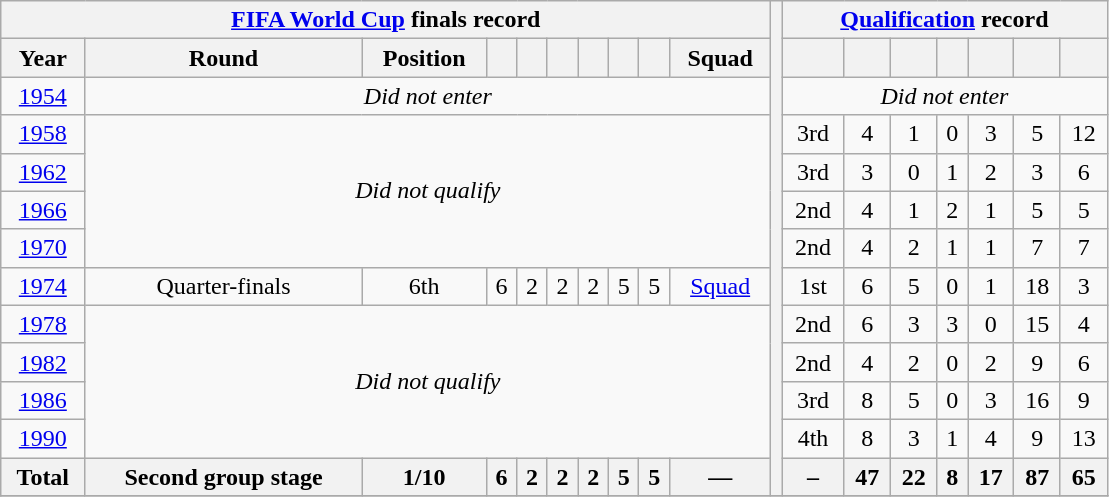<table class="wikitable" style="text-align: center;">
<tr>
<th colspan=10><a href='#'>FIFA World Cup</a> finals record</th>
<th width=1% rowspan=13></th>
<th colspan=7><a href='#'>Qualification</a> record</th>
</tr>
<tr>
<th>Year</th>
<th>Round</th>
<th>Position</th>
<th></th>
<th></th>
<th></th>
<th></th>
<th></th>
<th></th>
<th>Squad</th>
<th></th>
<th></th>
<th></th>
<th></th>
<th></th>
<th></th>
<th></th>
</tr>
<tr>
<td> <a href='#'>1954</a></td>
<td colspan=9><em>Did not enter</em></td>
<td colspan=7><em>Did not enter</em></td>
</tr>
<tr>
<td> <a href='#'>1958</a></td>
<td colspan=9 rowspan=4><em>Did not qualify</em></td>
<td>3rd</td>
<td>4</td>
<td>1</td>
<td>0</td>
<td>3</td>
<td>5</td>
<td>12</td>
</tr>
<tr>
<td> <a href='#'>1962</a></td>
<td>3rd</td>
<td>3</td>
<td>0</td>
<td>1</td>
<td>2</td>
<td>3</td>
<td>6</td>
</tr>
<tr>
<td> <a href='#'>1966</a></td>
<td>2nd</td>
<td>4</td>
<td>1</td>
<td>2</td>
<td>1</td>
<td>5</td>
<td>5</td>
</tr>
<tr>
<td> <a href='#'>1970</a></td>
<td>2nd</td>
<td>4</td>
<td>2</td>
<td>1</td>
<td>1</td>
<td>7</td>
<td>7</td>
</tr>
<tr>
<td> <a href='#'>1974</a></td>
<td>Quarter-finals</td>
<td>6th</td>
<td>6</td>
<td>2</td>
<td>2</td>
<td>2</td>
<td>5</td>
<td>5</td>
<td><a href='#'>Squad</a></td>
<td>1st</td>
<td>6</td>
<td>5</td>
<td>0</td>
<td>1</td>
<td>18</td>
<td>3</td>
</tr>
<tr>
<td> <a href='#'>1978</a></td>
<td colspan=9 rowspan=4><em>Did not qualify</em></td>
<td>2nd</td>
<td>6</td>
<td>3</td>
<td>3</td>
<td>0</td>
<td>15</td>
<td>4</td>
</tr>
<tr>
<td> <a href='#'>1982</a></td>
<td>2nd</td>
<td>4</td>
<td>2</td>
<td>0</td>
<td>2</td>
<td>9</td>
<td>6</td>
</tr>
<tr>
<td> <a href='#'>1986</a></td>
<td>3rd</td>
<td>8</td>
<td>5</td>
<td>0</td>
<td>3</td>
<td>16</td>
<td>9</td>
</tr>
<tr>
<td> <a href='#'>1990</a></td>
<td>4th</td>
<td>8</td>
<td>3</td>
<td>1</td>
<td>4</td>
<td>9</td>
<td>13</td>
</tr>
<tr>
<th>Total</th>
<th>Second group stage</th>
<th>1/10</th>
<th>6</th>
<th>2</th>
<th>2</th>
<th>2</th>
<th>5</th>
<th>5</th>
<th>—</th>
<th>–</th>
<th>47</th>
<th>22</th>
<th>8</th>
<th>17</th>
<th>87</th>
<th>65</th>
</tr>
<tr>
</tr>
</table>
